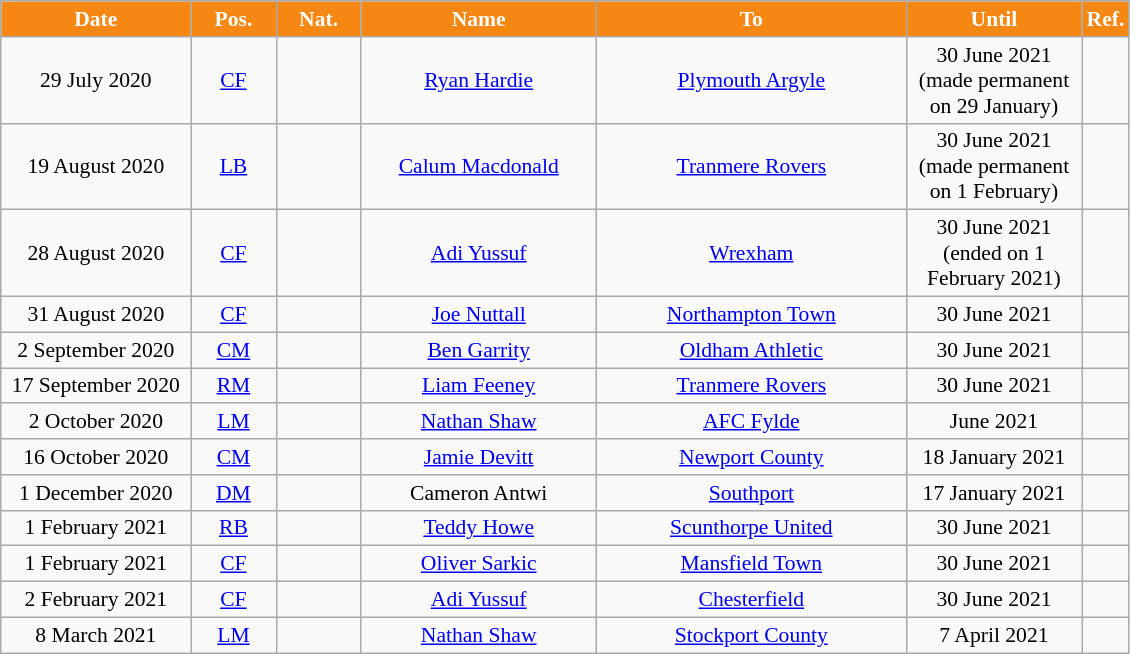<table class="wikitable"  style="text-align:center; font-size:90%; ">
<tr>
<th style="background:#F68712; color:#FFFFFF; width:120px;">Date</th>
<th style="background:#F68712; color:#FFFFFF; width:50px;">Pos.</th>
<th style="background:#F68712; color:#FFFFFF; width:50px;">Nat.</th>
<th style="background:#F68712; color:#FFFFFF; width:150px;">Name</th>
<th style="background:#F68712; color:#FFFFFF; width:200px;">To</th>
<th style="background:#F68712; color:#FFFFFF; width:110px;">Until</th>
<th style="background:#F68712; color:#FFFFFF; width:25px;">Ref.</th>
</tr>
<tr>
<td>29 July 2020</td>
<td><a href='#'>CF</a></td>
<td></td>
<td><a href='#'>Ryan Hardie</a></td>
<td><a href='#'>Plymouth Argyle</a></td>
<td>30 June 2021 (made permanent on 29 January)</td>
<td></td>
</tr>
<tr>
<td>19 August 2020</td>
<td><a href='#'>LB</a></td>
<td></td>
<td><a href='#'>Calum Macdonald</a></td>
<td><a href='#'>Tranmere Rovers</a></td>
<td>30 June 2021 (made permanent on 1 February)</td>
<td></td>
</tr>
<tr>
<td>28 August 2020</td>
<td><a href='#'>CF</a></td>
<td></td>
<td><a href='#'>Adi Yussuf</a></td>
<td><a href='#'>Wrexham</a></td>
<td>30 June 2021 (ended on 1 February 2021)</td>
<td></td>
</tr>
<tr>
<td>31 August 2020</td>
<td><a href='#'>CF</a></td>
<td></td>
<td><a href='#'>Joe Nuttall</a></td>
<td><a href='#'>Northampton Town</a></td>
<td>30 June 2021</td>
<td></td>
</tr>
<tr>
<td>2 September 2020</td>
<td><a href='#'>CM</a></td>
<td></td>
<td><a href='#'>Ben Garrity</a></td>
<td><a href='#'>Oldham Athletic</a></td>
<td>30 June 2021</td>
<td></td>
</tr>
<tr>
<td>17 September 2020</td>
<td><a href='#'>RM</a></td>
<td></td>
<td><a href='#'>Liam Feeney</a></td>
<td><a href='#'>Tranmere Rovers</a></td>
<td>30 June 2021</td>
<td></td>
</tr>
<tr>
<td>2 October 2020</td>
<td><a href='#'>LM</a></td>
<td></td>
<td><a href='#'>Nathan Shaw</a></td>
<td><a href='#'>AFC Fylde</a></td>
<td>June 2021</td>
<td></td>
</tr>
<tr>
<td>16 October 2020</td>
<td><a href='#'>CM</a></td>
<td></td>
<td><a href='#'>Jamie Devitt</a></td>
<td><a href='#'>Newport County</a></td>
<td>18 January 2021</td>
<td></td>
</tr>
<tr>
<td>1 December 2020</td>
<td><a href='#'>DM</a></td>
<td></td>
<td>Cameron Antwi</td>
<td><a href='#'>Southport</a></td>
<td>17 January 2021</td>
<td></td>
</tr>
<tr>
<td>1 February 2021</td>
<td><a href='#'>RB</a></td>
<td></td>
<td><a href='#'>Teddy Howe</a></td>
<td><a href='#'>Scunthorpe United</a></td>
<td>30 June 2021</td>
<td></td>
</tr>
<tr>
<td>1 February 2021</td>
<td><a href='#'>CF</a></td>
<td></td>
<td><a href='#'>Oliver Sarkic</a></td>
<td><a href='#'>Mansfield Town</a></td>
<td>30 June 2021</td>
<td></td>
</tr>
<tr>
<td>2 February 2021</td>
<td><a href='#'>CF</a></td>
<td></td>
<td><a href='#'>Adi Yussuf</a></td>
<td><a href='#'>Chesterfield</a></td>
<td>30 June 2021</td>
<td></td>
</tr>
<tr>
<td>8 March 2021</td>
<td><a href='#'>LM</a></td>
<td></td>
<td><a href='#'>Nathan Shaw</a></td>
<td><a href='#'>Stockport County</a></td>
<td>7 April 2021</td>
<td></td>
</tr>
</table>
